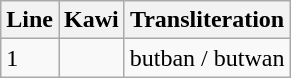<table class="wikitable">
<tr>
<th>Line</th>
<th>Kawi</th>
<th>Transliteration</th>
</tr>
<tr>
<td>1</td>
<td></td>
<td>butban / butwan</td>
</tr>
</table>
